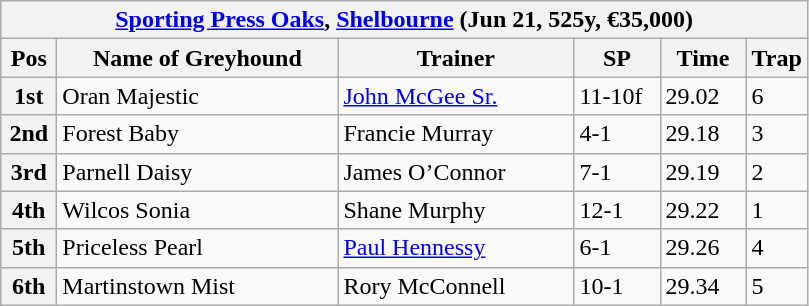<table class="wikitable">
<tr>
<th colspan="6"><a href='#'>Sporting Press Oaks</a>, <a href='#'>Shelbourne</a> (Jun 21, 525y, €35,000)</th>
</tr>
<tr>
<th width=30>Pos</th>
<th width=180>Name of Greyhound</th>
<th width=150>Trainer</th>
<th width=50>SP</th>
<th width=50>Time</th>
<th width=30>Trap</th>
</tr>
<tr>
<th>1st</th>
<td>Oran Majestic</td>
<td><a href='#'>John McGee Sr.</a></td>
<td>11-10f</td>
<td>29.02</td>
<td>6</td>
</tr>
<tr>
<th>2nd</th>
<td>Forest Baby</td>
<td>Francie Murray</td>
<td>4-1</td>
<td>29.18</td>
<td>3</td>
</tr>
<tr>
<th>3rd</th>
<td>Parnell Daisy</td>
<td>James O’Connor</td>
<td>7-1</td>
<td>29.19</td>
<td>2</td>
</tr>
<tr>
<th>4th</th>
<td>Wilcos Sonia</td>
<td>Shane Murphy</td>
<td>12-1</td>
<td>29.22</td>
<td>1</td>
</tr>
<tr>
<th>5th</th>
<td>Priceless Pearl</td>
<td><a href='#'>Paul Hennessy</a></td>
<td>6-1</td>
<td>29.26</td>
<td>4</td>
</tr>
<tr>
<th>6th</th>
<td>Martinstown Mist</td>
<td>Rory McConnell</td>
<td>10-1</td>
<td>29.34</td>
<td>5</td>
</tr>
</table>
